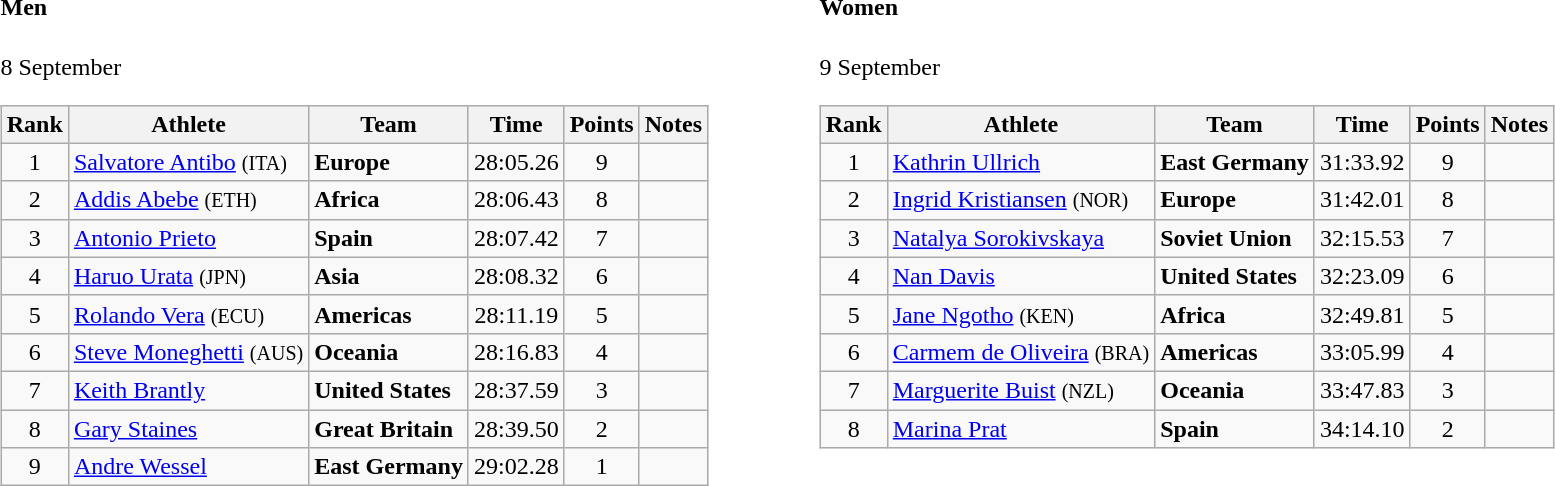<table>
<tr>
<td valign="top"><br><h4>Men</h4>8 September<table class="wikitable" style="text-align:center">
<tr>
<th>Rank</th>
<th>Athlete</th>
<th>Team</th>
<th>Time</th>
<th>Points</th>
<th>Notes</th>
</tr>
<tr>
<td>1</td>
<td align="left"><a href='#'>Salvatore Antibo</a> <small>(ITA)</small></td>
<td align=left><strong>Europe</strong></td>
<td>28:05.26</td>
<td>9</td>
<td></td>
</tr>
<tr>
<td>2</td>
<td align="left"><a href='#'>Addis Abebe</a> <small>(ETH)</small></td>
<td align=left><strong>Africa</strong></td>
<td>28:06.43</td>
<td>8</td>
<td></td>
</tr>
<tr>
<td>3</td>
<td align="left"><a href='#'>Antonio Prieto</a></td>
<td align=left><strong>Spain</strong></td>
<td>28:07.42</td>
<td>7</td>
<td></td>
</tr>
<tr>
<td>4</td>
<td align="left"><a href='#'>Haruo Urata</a> <small>(JPN)</small></td>
<td align=left><strong>Asia</strong></td>
<td>28:08.32</td>
<td>6</td>
<td></td>
</tr>
<tr>
<td>5</td>
<td align="left"><a href='#'>Rolando Vera</a> <small>(ECU)</small></td>
<td align=left><strong>Americas</strong></td>
<td>28:11.19</td>
<td>5</td>
<td></td>
</tr>
<tr>
<td>6</td>
<td align="left"><a href='#'>Steve Moneghetti</a> <small>(AUS)</small></td>
<td align=left><strong>Oceania</strong></td>
<td>28:16.83</td>
<td>4</td>
<td></td>
</tr>
<tr>
<td>7</td>
<td align="left"><a href='#'>Keith Brantly</a></td>
<td align=left><strong>United States</strong></td>
<td>28:37.59</td>
<td>3</td>
<td></td>
</tr>
<tr>
<td>8</td>
<td align="left"><a href='#'>Gary Staines</a></td>
<td align=left><strong>Great Britain</strong></td>
<td>28:39.50</td>
<td>2</td>
<td></td>
</tr>
<tr>
<td>9</td>
<td align="left"><a href='#'>Andre Wessel</a></td>
<td align=left><strong>East Germany</strong></td>
<td>29:02.28</td>
<td>1</td>
<td></td>
</tr>
</table>
</td>
<td width="50"> </td>
<td valign="top"><br><h4>Women</h4>9 September<table class="wikitable" style="text-align:center">
<tr>
<th>Rank</th>
<th>Athlete</th>
<th>Team</th>
<th>Time</th>
<th>Points</th>
<th>Notes</th>
</tr>
<tr>
<td>1</td>
<td align="left"><a href='#'>Kathrin Ullrich</a></td>
<td align=left><strong>East Germany</strong></td>
<td>31:33.92</td>
<td>9</td>
<td></td>
</tr>
<tr>
<td>2</td>
<td align="left"><a href='#'>Ingrid Kristiansen</a> <small>(NOR)</small></td>
<td align=left><strong>Europe</strong></td>
<td>31:42.01</td>
<td>8</td>
<td></td>
</tr>
<tr>
<td>3</td>
<td align="left"><a href='#'>Natalya Sorokivskaya</a></td>
<td align=left><strong>Soviet Union</strong></td>
<td>32:15.53</td>
<td>7</td>
<td></td>
</tr>
<tr>
<td>4</td>
<td align="left"><a href='#'>Nan Davis</a></td>
<td align=left><strong>United States</strong></td>
<td>32:23.09</td>
<td>6</td>
<td></td>
</tr>
<tr>
<td>5</td>
<td align="left"><a href='#'>Jane Ngotho</a> <small>(KEN)</small></td>
<td align=left><strong>Africa</strong></td>
<td>32:49.81</td>
<td>5</td>
<td></td>
</tr>
<tr>
<td>6</td>
<td align="left"><a href='#'>Carmem de Oliveira</a> <small>(BRA)</small></td>
<td align=left><strong>Americas</strong></td>
<td>33:05.99</td>
<td>4</td>
<td></td>
</tr>
<tr>
<td>7</td>
<td align="left"><a href='#'>Marguerite Buist</a> <small>(NZL)</small></td>
<td align=left><strong>Oceania</strong></td>
<td>33:47.83</td>
<td>3</td>
<td></td>
</tr>
<tr>
<td>8</td>
<td align="left"><a href='#'>Marina Prat</a></td>
<td align=left><strong>Spain</strong></td>
<td>34:14.10</td>
<td>2</td>
<td></td>
</tr>
</table>
</td>
</tr>
</table>
